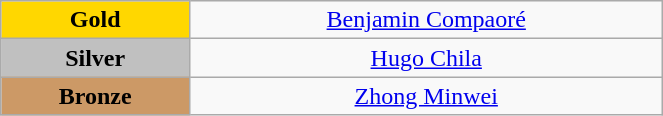<table class="wikitable" style="text-align:center; " width="35%">
<tr>
<td bgcolor="gold"><strong>Gold</strong></td>
<td><a href='#'>Benjamin Compaoré</a><br>  <small><em></em></small></td>
</tr>
<tr>
<td bgcolor="silver"><strong>Silver</strong></td>
<td><a href='#'>Hugo Chila</a><br>  <small><em></em></small></td>
</tr>
<tr>
<td bgcolor="CC9966"><strong>Bronze</strong></td>
<td><a href='#'>Zhong Minwei</a><br>  <small><em></em></small></td>
</tr>
</table>
